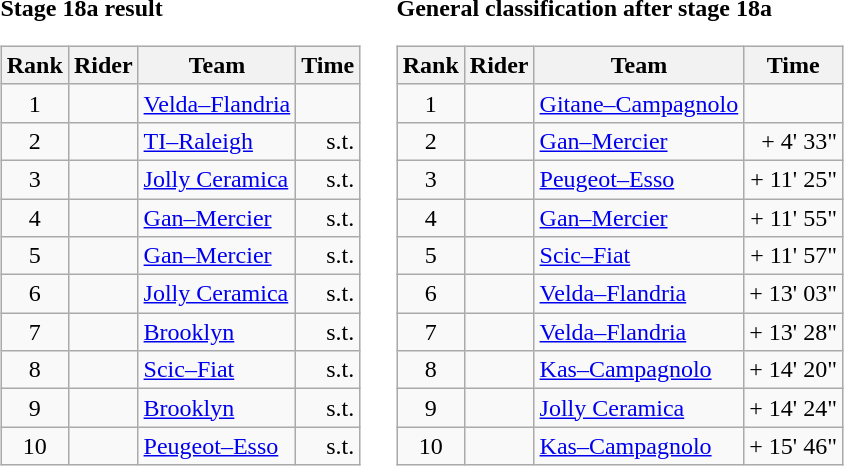<table>
<tr>
<td><strong>Stage 18a result</strong><br><table class="wikitable">
<tr>
<th scope="col">Rank</th>
<th scope="col">Rider</th>
<th scope="col">Team</th>
<th scope="col">Time</th>
</tr>
<tr>
<td style="text-align:center;">1</td>
<td></td>
<td><a href='#'>Velda–Flandria</a></td>
<td style="text-align:right;"></td>
</tr>
<tr>
<td style="text-align:center;">2</td>
<td></td>
<td><a href='#'>TI–Raleigh</a></td>
<td style="text-align:right;">s.t.</td>
</tr>
<tr>
<td style="text-align:center;">3</td>
<td></td>
<td><a href='#'>Jolly Ceramica</a></td>
<td style="text-align:right;">s.t.</td>
</tr>
<tr>
<td style="text-align:center;">4</td>
<td></td>
<td><a href='#'>Gan–Mercier</a></td>
<td style="text-align:right;">s.t.</td>
</tr>
<tr>
<td style="text-align:center;">5</td>
<td></td>
<td><a href='#'>Gan–Mercier</a></td>
<td style="text-align:right;">s.t.</td>
</tr>
<tr>
<td style="text-align:center;">6</td>
<td></td>
<td><a href='#'>Jolly Ceramica</a></td>
<td style="text-align:right;">s.t.</td>
</tr>
<tr>
<td style="text-align:center;">7</td>
<td></td>
<td><a href='#'>Brooklyn</a></td>
<td style="text-align:right;">s.t.</td>
</tr>
<tr>
<td style="text-align:center;">8</td>
<td></td>
<td><a href='#'>Scic–Fiat</a></td>
<td style="text-align:right;">s.t.</td>
</tr>
<tr>
<td style="text-align:center;">9</td>
<td></td>
<td><a href='#'>Brooklyn</a></td>
<td style="text-align:right;">s.t.</td>
</tr>
<tr>
<td style="text-align:center;">10</td>
<td></td>
<td><a href='#'>Peugeot–Esso</a></td>
<td style="text-align:right;">s.t.</td>
</tr>
</table>
</td>
<td></td>
<td><strong>General classification after stage 18a</strong><br><table class="wikitable">
<tr>
<th scope="col">Rank</th>
<th scope="col">Rider</th>
<th scope="col">Team</th>
<th scope="col">Time</th>
</tr>
<tr>
<td style="text-align:center;">1</td>
<td> </td>
<td><a href='#'>Gitane–Campagnolo</a></td>
<td style="text-align:right;"></td>
</tr>
<tr>
<td style="text-align:center;">2</td>
<td></td>
<td><a href='#'>Gan–Mercier</a></td>
<td style="text-align:right;">+ 4' 33"</td>
</tr>
<tr>
<td style="text-align:center;">3</td>
<td></td>
<td><a href='#'>Peugeot–Esso</a></td>
<td style="text-align:right;">+ 11' 25"</td>
</tr>
<tr>
<td style="text-align:center;">4</td>
<td></td>
<td><a href='#'>Gan–Mercier</a></td>
<td style="text-align:right;">+ 11' 55"</td>
</tr>
<tr>
<td style="text-align:center;">5</td>
<td></td>
<td><a href='#'>Scic–Fiat</a></td>
<td style="text-align:right;">+ 11' 57"</td>
</tr>
<tr>
<td style="text-align:center;">6</td>
<td></td>
<td><a href='#'>Velda–Flandria</a></td>
<td style="text-align:right;">+ 13' 03"</td>
</tr>
<tr>
<td style="text-align:center;">7</td>
<td></td>
<td><a href='#'>Velda–Flandria</a></td>
<td style="text-align:right;">+ 13' 28"</td>
</tr>
<tr>
<td style="text-align:center;">8</td>
<td></td>
<td><a href='#'>Kas–Campagnolo</a></td>
<td style="text-align:right;">+ 14' 20"</td>
</tr>
<tr>
<td style="text-align:center;">9</td>
<td></td>
<td><a href='#'>Jolly Ceramica</a></td>
<td style="text-align:right;">+ 14' 24"</td>
</tr>
<tr>
<td style="text-align:center;">10</td>
<td></td>
<td><a href='#'>Kas–Campagnolo</a></td>
<td style="text-align:right;">+ 15' 46"</td>
</tr>
</table>
</td>
</tr>
</table>
